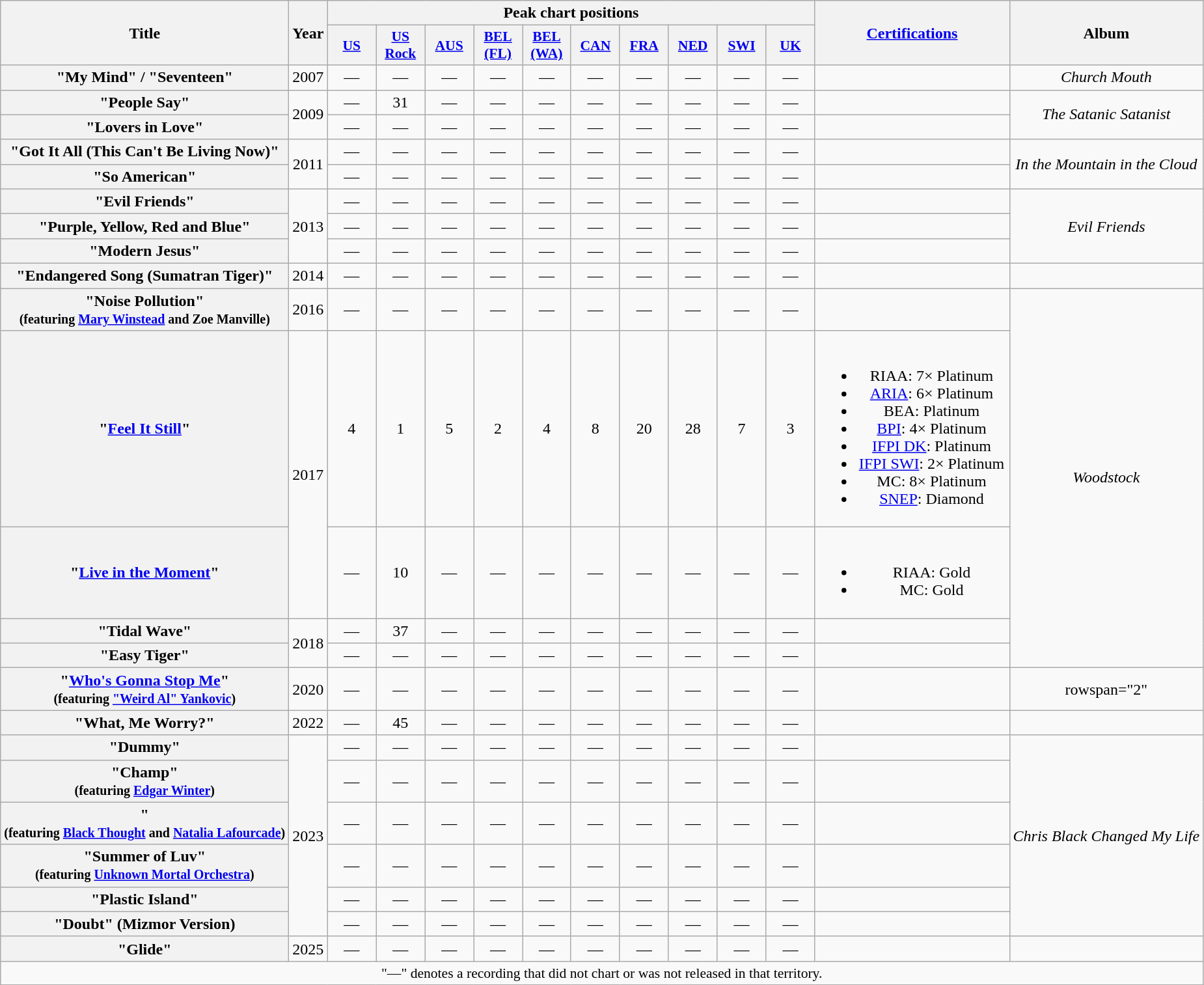<table class="wikitable plainrowheaders" style="text-align:center;">
<tr>
<th scope="col" rowspan="2" style="width:18em;">Title</th>
<th scope="col" rowspan="2">Year</th>
<th scope="col" colspan="10">Peak chart positions</th>
<th scope="col" rowspan="2" style="width:12em;"><a href='#'>Certifications</a></th>
<th scope="col" rowspan="2">Album</th>
</tr>
<tr>
<th scope="col" style="width:3em;font-size:90%;"><a href='#'>US</a><br></th>
<th scope="col" style="width:3em;font-size:90%;"><a href='#'>US<br>Rock</a><br></th>
<th scope="col" style="width:3em;font-size:90%;"><a href='#'>AUS</a><br></th>
<th scope="col" style="width:3em;font-size:90%;"><a href='#'>BEL<br>(FL)</a><br></th>
<th scope="col" style="width:3em;font-size:90%;"><a href='#'>BEL<br>(WA)</a><br></th>
<th scope="col" style="width:3em;font-size:90%;"><a href='#'>CAN</a><br></th>
<th scope="col" style="width:3em;font-size:90%;"><a href='#'>FRA</a><br></th>
<th scope="col" style="width:3em;font-size:90%;"><a href='#'>NED</a><br></th>
<th scope="col" style="width:3em;font-size:90%;"><a href='#'>SWI</a><br></th>
<th scope="col" style="width:3em;font-size:90%;"><a href='#'>UK</a><br></th>
</tr>
<tr>
<th scope="row">"My Mind" / "Seventeen"</th>
<td>2007</td>
<td>—</td>
<td>—</td>
<td>—</td>
<td>—</td>
<td>—</td>
<td>—</td>
<td>—</td>
<td>—</td>
<td>—</td>
<td>—</td>
<td></td>
<td><em>Church Mouth</em></td>
</tr>
<tr>
<th scope="row">"People Say"</th>
<td rowspan="2">2009</td>
<td>—</td>
<td>31</td>
<td>—</td>
<td>—</td>
<td>—</td>
<td>—</td>
<td>—</td>
<td>—</td>
<td>—</td>
<td>—</td>
<td></td>
<td rowspan="2"><em>The Satanic Satanist</em></td>
</tr>
<tr>
<th scope="row">"Lovers in Love"</th>
<td>—</td>
<td>—</td>
<td>—</td>
<td>—</td>
<td>—</td>
<td>—</td>
<td>—</td>
<td>—</td>
<td>—</td>
<td>—</td>
<td></td>
</tr>
<tr>
<th scope="row">"Got It All (This Can't Be Living Now)"</th>
<td rowspan="2">2011</td>
<td>—</td>
<td>—</td>
<td>—</td>
<td>—</td>
<td>—</td>
<td>—</td>
<td>—</td>
<td>—</td>
<td>—</td>
<td>—</td>
<td></td>
<td rowspan="2"><em>In the Mountain in the Cloud</em></td>
</tr>
<tr>
<th scope="row">"So American"</th>
<td>—</td>
<td>—</td>
<td>—</td>
<td>—</td>
<td>—</td>
<td>—</td>
<td>—</td>
<td>—</td>
<td>—</td>
<td>—</td>
<td></td>
</tr>
<tr>
<th scope="row">"Evil Friends"</th>
<td rowspan="3">2013</td>
<td>—</td>
<td>—</td>
<td>—</td>
<td>—</td>
<td>—</td>
<td>—</td>
<td>—</td>
<td>—</td>
<td>—</td>
<td>—</td>
<td></td>
<td rowspan="3"><em>Evil Friends</em></td>
</tr>
<tr>
<th scope="row">"Purple, Yellow, Red and Blue"</th>
<td>—</td>
<td>—</td>
<td>—</td>
<td>—</td>
<td>—</td>
<td>—</td>
<td>—</td>
<td>—</td>
<td>—</td>
<td>—</td>
<td></td>
</tr>
<tr>
<th scope="row">"Modern Jesus"</th>
<td>—</td>
<td>—</td>
<td>—</td>
<td>—</td>
<td>—</td>
<td>—</td>
<td>—</td>
<td>—</td>
<td>—</td>
<td>—</td>
<td></td>
</tr>
<tr>
<th scope="row">"Endangered Song (Sumatran Tiger)"</th>
<td>2014</td>
<td>—</td>
<td>—</td>
<td>—</td>
<td>—</td>
<td>—</td>
<td>—</td>
<td>—</td>
<td>—</td>
<td>—</td>
<td>—</td>
<td></td>
<td></td>
</tr>
<tr>
<th scope="row">"Noise Pollution"<br><small>(featuring <a href='#'>Mary Winstead</a> and Zoe Manville)</small></th>
<td>2016</td>
<td>—</td>
<td>—</td>
<td>—</td>
<td>—</td>
<td>—</td>
<td>—</td>
<td>—</td>
<td>—</td>
<td>—</td>
<td>—</td>
<td></td>
<td rowspan="5"><em>Woodstock</em></td>
</tr>
<tr>
<th scope="row">"<a href='#'>Feel It Still</a>"</th>
<td rowspan="2">2017</td>
<td>4</td>
<td>1</td>
<td>5</td>
<td>2</td>
<td>4</td>
<td>8</td>
<td>20</td>
<td>28</td>
<td>7</td>
<td>3</td>
<td><br><ul><li>RIAA: 7× Platinum</li><li><a href='#'>ARIA</a>: 6× Platinum</li><li>BEA: Platinum</li><li><a href='#'>BPI</a>: 4× Platinum</li><li><a href='#'>IFPI DK</a>: Platinum</li><li><a href='#'>IFPI SWI</a>: 2× Platinum</li><li>MC: 8× Platinum</li><li><a href='#'>SNEP</a>: Diamond</li></ul></td>
</tr>
<tr>
<th scope="row">"<a href='#'>Live in the Moment</a>"</th>
<td>—</td>
<td>10</td>
<td>—</td>
<td>—</td>
<td>—</td>
<td>—</td>
<td>—</td>
<td>—</td>
<td>—</td>
<td>—</td>
<td><br><ul><li>RIAA: Gold</li><li>MC: Gold</li></ul></td>
</tr>
<tr>
<th scope="row">"Tidal Wave"</th>
<td rowspan="2">2018</td>
<td>—</td>
<td>37</td>
<td>—</td>
<td>—</td>
<td>—</td>
<td>—</td>
<td>—</td>
<td>—</td>
<td>—</td>
<td>—</td>
<td></td>
</tr>
<tr>
<th scope="row">"Easy Tiger"</th>
<td>—</td>
<td>—</td>
<td>—</td>
<td>—</td>
<td>—</td>
<td>—</td>
<td>—</td>
<td>—</td>
<td>—</td>
<td>—</td>
<td></td>
</tr>
<tr>
<th scope="row">"<a href='#'>Who's Gonna Stop Me</a>"<br><small>(featuring <a href='#'>"Weird Al" Yankovic</a>)</small></th>
<td>2020</td>
<td>—</td>
<td>—</td>
<td>—</td>
<td>—</td>
<td>—</td>
<td>—</td>
<td>—</td>
<td>—</td>
<td>—</td>
<td>—</td>
<td></td>
<td>rowspan="2" </td>
</tr>
<tr>
<th scope="row">"What, Me Worry?"</th>
<td>2022</td>
<td>—</td>
<td>45</td>
<td>—</td>
<td>—</td>
<td>—</td>
<td>—</td>
<td>—</td>
<td>—</td>
<td>—</td>
<td>—</td>
<td></td>
</tr>
<tr>
<th scope="row">"Dummy"</th>
<td rowspan="6">2023</td>
<td>—</td>
<td>—</td>
<td>—</td>
<td>—</td>
<td>—</td>
<td>—</td>
<td>—</td>
<td>—</td>
<td>—</td>
<td>—</td>
<td></td>
<td rowspan="6"><em>Chris Black Changed My Life</em></td>
</tr>
<tr>
<th scope="row">"Champ"<br><small>(featuring <a href='#'>Edgar Winter</a>)</small></th>
<td>—</td>
<td>—</td>
<td>—</td>
<td>—</td>
<td>—</td>
<td>—</td>
<td>—</td>
<td>—</td>
<td>—</td>
<td>—</td>
<td></td>
</tr>
<tr>
<th scope="row">"<br><small>(featuring <a href='#'>Black Thought</a> and <a href='#'>Natalia Lafourcade</a>)</small></th>
<td>—</td>
<td>—</td>
<td>—</td>
<td>—</td>
<td>—</td>
<td>—</td>
<td>—</td>
<td>—</td>
<td>—</td>
<td>—</td>
<td></td>
</tr>
<tr>
<th scope="row">"Summer of Luv"<br><small>(featuring <a href='#'>Unknown Mortal Orchestra</a>)</small></th>
<td>—</td>
<td>—</td>
<td>—</td>
<td>—</td>
<td>—</td>
<td>—</td>
<td>—</td>
<td>—</td>
<td>—</td>
<td>—</td>
<td></td>
</tr>
<tr>
<th scope="row">"Plastic Island"</th>
<td>—</td>
<td>—</td>
<td>—</td>
<td>—</td>
<td>—</td>
<td>—</td>
<td>—</td>
<td>—</td>
<td>—</td>
<td>—</td>
<td></td>
</tr>
<tr>
<th scope="row">"Doubt" (Mizmor Version)</th>
<td>—</td>
<td>—</td>
<td>—</td>
<td>—</td>
<td>—</td>
<td>—</td>
<td>—</td>
<td>—</td>
<td>—</td>
<td>—</td>
<td></td>
</tr>
<tr>
<th scope="row">"Glide"<br></th>
<td>2025</td>
<td>—</td>
<td>—</td>
<td>—</td>
<td>—</td>
<td>—</td>
<td>—</td>
<td>—</td>
<td>—</td>
<td>—</td>
<td>—</td>
<td></td>
<td></td>
</tr>
<tr>
<td colspan="15" style="font-size:90%">"—" denotes a recording that did not chart or was not released in that territory.</td>
</tr>
</table>
